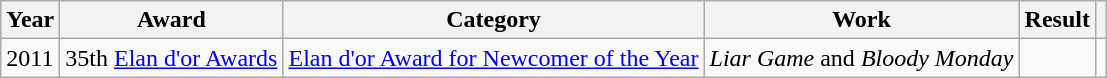<table class="wikitable plainrowheaders sortable">
<tr>
<th scope="col">Year</th>
<th scope="col">Award</th>
<th scope="col">Category</th>
<th scope="col">Work</th>
<th scope="col">Result</th>
<th scope="col"></th>
</tr>
<tr>
<td>2011</td>
<td>35th <a href='#'>Elan d'or Awards</a></td>
<td><a href='#'>Elan d'or Award for Newcomer of the Year</a></td>
<td><em>Liar Game</em> and <em>Bloody Monday</em></td>
<td></td>
<td></td>
</tr>
</table>
